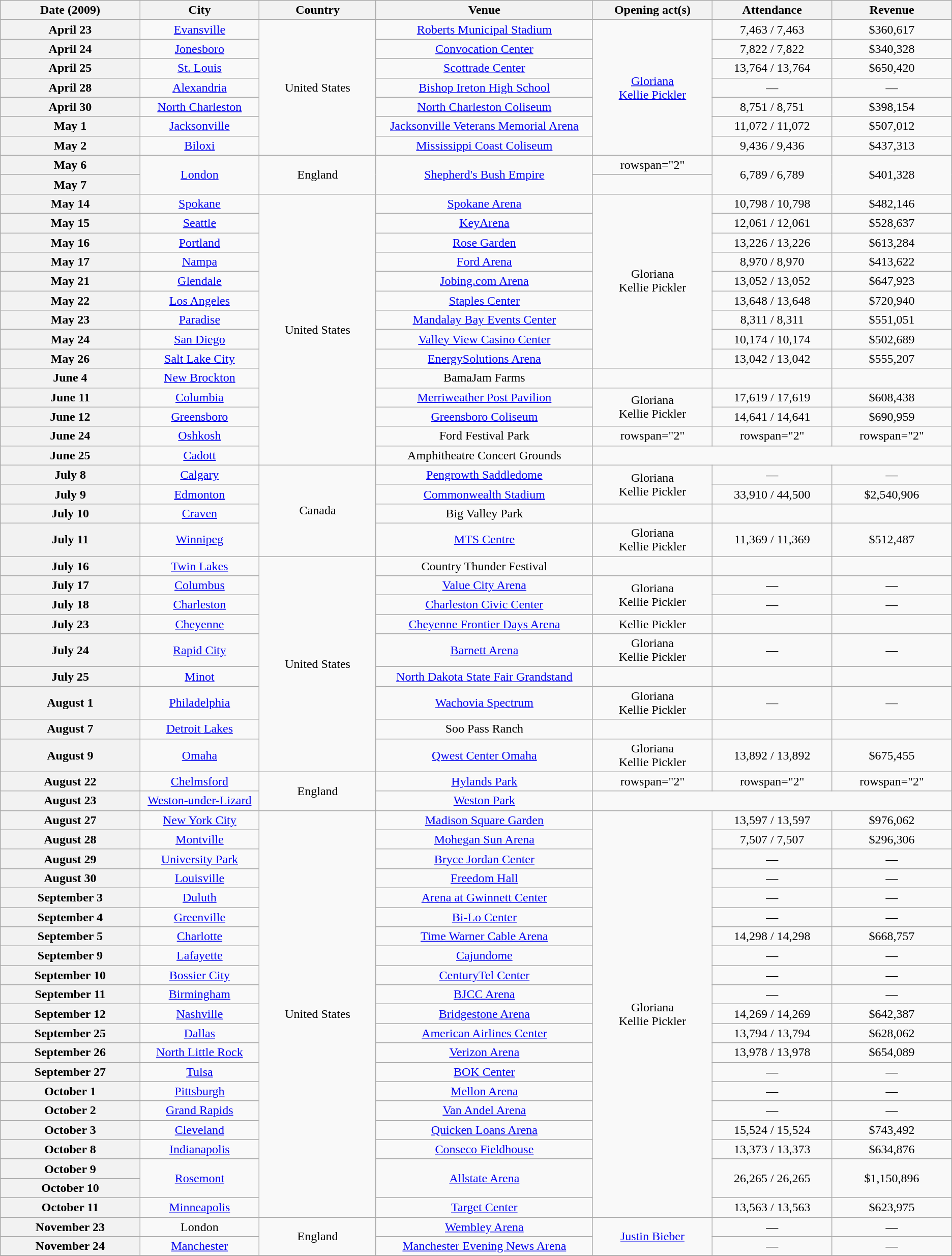<table class="wikitable plainrowheaders" style="text-align:center;">
<tr>
<th scope="col" style="width:12em;">Date (2009)</th>
<th scope="col" style="width:10em;">City</th>
<th scope="col" style="width:10em;">Country</th>
<th scope="col" style="width:19em;">Venue</th>
<th scope="col" style="width:10em;">Opening act(s)</th>
<th scope="col" style="width:10em;">Attendance</th>
<th scope="col" style="width:10em;">Revenue</th>
</tr>
<tr>
<th scope="row" style="text-align:center;">April 23</th>
<td><a href='#'>Evansville</a></td>
<td rowspan="7">United States</td>
<td><a href='#'>Roberts Municipal Stadium</a></td>
<td rowspan="7"><a href='#'>Gloriana</a><br><a href='#'>Kellie Pickler</a></td>
<td>7,463 / 7,463</td>
<td>$360,617</td>
</tr>
<tr>
<th scope="row" style="text-align:center;">April 24</th>
<td><a href='#'>Jonesboro</a></td>
<td><a href='#'>Convocation Center</a></td>
<td>7,822 / 7,822</td>
<td>$340,328</td>
</tr>
<tr>
<th scope="row" style="text-align:center;">April 25</th>
<td><a href='#'>St. Louis</a></td>
<td><a href='#'>Scottrade Center</a></td>
<td>13,764 / 13,764</td>
<td>$650,420</td>
</tr>
<tr>
<th scope="row" style="text-align:center;">April 28</th>
<td><a href='#'>Alexandria</a></td>
<td><a href='#'>Bishop Ireton High School</a></td>
<td>—</td>
<td>—</td>
</tr>
<tr>
<th scope="row" style="text-align:center;">April 30</th>
<td><a href='#'>North Charleston</a></td>
<td><a href='#'>North Charleston Coliseum</a></td>
<td>8,751 / 8,751</td>
<td>$398,154</td>
</tr>
<tr>
<th scope="row" style="text-align:center;">May 1</th>
<td><a href='#'>Jacksonville</a></td>
<td><a href='#'>Jacksonville Veterans Memorial Arena</a></td>
<td>11,072 / 11,072</td>
<td>$507,012</td>
</tr>
<tr>
<th scope="row" style="text-align:center;">May 2</th>
<td><a href='#'>Biloxi</a></td>
<td><a href='#'>Mississippi Coast Coliseum</a></td>
<td>9,436 / 9,436</td>
<td>$437,313</td>
</tr>
<tr>
<th scope="row" style="text-align:center;">May 6</th>
<td rowspan="2"><a href='#'>London</a></td>
<td rowspan="2">England</td>
<td rowspan="2"><a href='#'>Shepherd's Bush Empire</a></td>
<td>rowspan="2" </td>
<td rowspan="2">6,789 / 6,789</td>
<td rowspan="2">$401,328</td>
</tr>
<tr>
<th scope="row" style="text-align:center;">May 7</th>
</tr>
<tr>
<th scope="row" style="text-align:center;">May 14</th>
<td><a href='#'>Spokane</a></td>
<td rowspan="14">United States</td>
<td><a href='#'>Spokane Arena</a></td>
<td rowspan="9">Gloriana<br>Kellie Pickler</td>
<td>10,798 / 10,798</td>
<td>$482,146</td>
</tr>
<tr>
<th scope="row" style="text-align:center;">May 15</th>
<td><a href='#'>Seattle</a></td>
<td><a href='#'>KeyArena</a></td>
<td>12,061 / 12,061</td>
<td>$528,637</td>
</tr>
<tr>
<th scope="row" style="text-align:center;">May 16</th>
<td><a href='#'>Portland</a></td>
<td><a href='#'>Rose Garden</a></td>
<td>13,226 / 13,226</td>
<td>$613,284</td>
</tr>
<tr>
<th scope="row" style="text-align:center;">May 17</th>
<td><a href='#'>Nampa</a></td>
<td><a href='#'>Ford Arena</a></td>
<td>8,970 / 8,970</td>
<td>$413,622</td>
</tr>
<tr>
<th scope="row" style="text-align:center;">May 21</th>
<td><a href='#'>Glendale</a></td>
<td><a href='#'>Jobing.com Arena</a></td>
<td>13,052 / 13,052</td>
<td>$647,923</td>
</tr>
<tr>
<th scope="row" style="text-align:center;">May 22</th>
<td><a href='#'>Los Angeles</a></td>
<td><a href='#'>Staples Center</a></td>
<td>13,648 / 13,648</td>
<td>$720,940</td>
</tr>
<tr>
<th scope="row" style="text-align:center;">May 23</th>
<td><a href='#'>Paradise</a></td>
<td><a href='#'>Mandalay Bay Events Center</a></td>
<td>8,311 / 8,311</td>
<td>$551,051</td>
</tr>
<tr>
<th scope="row" style="text-align:center;">May 24</th>
<td><a href='#'>San Diego</a></td>
<td><a href='#'>Valley View Casino Center</a></td>
<td>10,174 / 10,174</td>
<td>$502,689</td>
</tr>
<tr>
<th scope="row" style="text-align:center;">May 26</th>
<td><a href='#'>Salt Lake City</a></td>
<td><a href='#'>EnergySolutions Arena</a></td>
<td>13,042 / 13,042</td>
<td>$555,207</td>
</tr>
<tr>
<th scope="row" style="text-align:center;">June 4</th>
<td><a href='#'>New Brockton</a></td>
<td>BamaJam Farms</td>
<td></td>
<td></td>
<td></td>
</tr>
<tr>
<th scope="row" style="text-align:center;">June 11</th>
<td><a href='#'>Columbia</a></td>
<td><a href='#'>Merriweather Post Pavilion</a></td>
<td rowspan="2">Gloriana<br>Kellie Pickler</td>
<td>17,619 / 17,619</td>
<td>$608,438</td>
</tr>
<tr>
<th scope="row" style="text-align:center;">June 12</th>
<td><a href='#'>Greensboro</a></td>
<td><a href='#'>Greensboro Coliseum</a></td>
<td>14,641 / 14,641</td>
<td>$690,959</td>
</tr>
<tr>
<th scope="row" style="text-align:center;">June 24</th>
<td><a href='#'>Oshkosh</a></td>
<td>Ford Festival Park</td>
<td>rowspan="2" </td>
<td>rowspan="2" </td>
<td>rowspan="2" </td>
</tr>
<tr>
<th scope="row" style="text-align:center;">June 25</th>
<td><a href='#'>Cadott</a></td>
<td>Amphitheatre Concert Grounds</td>
</tr>
<tr>
<th scope="row" style="text-align:center;">July 8</th>
<td><a href='#'>Calgary</a></td>
<td rowspan="4">Canada</td>
<td><a href='#'>Pengrowth Saddledome</a></td>
<td rowspan="2">Gloriana<br>Kellie Pickler</td>
<td>—</td>
<td>—</td>
</tr>
<tr>
<th scope="row" style="text-align:center;">July 9</th>
<td><a href='#'>Edmonton</a></td>
<td><a href='#'>Commonwealth Stadium</a></td>
<td>33,910 / 44,500</td>
<td>$2,540,906</td>
</tr>
<tr>
<th scope="row" style="text-align:center;">July 10</th>
<td><a href='#'>Craven</a></td>
<td>Big Valley Park</td>
<td></td>
<td></td>
<td></td>
</tr>
<tr>
<th scope="row" style="text-align:center;">July 11</th>
<td><a href='#'>Winnipeg</a></td>
<td><a href='#'>MTS Centre</a></td>
<td>Gloriana<br>Kellie Pickler</td>
<td>11,369 / 11,369</td>
<td>$512,487</td>
</tr>
<tr>
<th scope="row" style="text-align:center;">July 16</th>
<td><a href='#'>Twin Lakes</a></td>
<td rowspan="9">United States</td>
<td>Country Thunder Festival</td>
<td></td>
<td></td>
<td></td>
</tr>
<tr>
<th scope="row" style="text-align:center;">July 17</th>
<td><a href='#'>Columbus</a></td>
<td><a href='#'>Value City Arena</a></td>
<td rowspan="2">Gloriana<br>Kellie Pickler</td>
<td>—</td>
<td>—</td>
</tr>
<tr>
<th scope="row" style="text-align:center;">July 18</th>
<td><a href='#'>Charleston</a></td>
<td><a href='#'>Charleston Civic Center</a></td>
<td>—</td>
<td>—</td>
</tr>
<tr>
<th scope="row" style="text-align:center;">July 23</th>
<td><a href='#'>Cheyenne</a></td>
<td><a href='#'>Cheyenne Frontier Days Arena</a></td>
<td>Kellie Pickler</td>
<td></td>
<td></td>
</tr>
<tr>
<th scope="row" style="text-align:center;">July 24</th>
<td><a href='#'>Rapid City</a></td>
<td><a href='#'>Barnett Arena</a></td>
<td>Gloriana<br>Kellie Pickler</td>
<td>—</td>
<td>—</td>
</tr>
<tr>
<th scope="row" style="text-align:center;">July 25</th>
<td><a href='#'>Minot</a></td>
<td><a href='#'>North Dakota State Fair Grandstand</a></td>
<td></td>
<td></td>
<td></td>
</tr>
<tr>
<th scope="row" style="text-align:center;">August 1</th>
<td><a href='#'>Philadelphia</a></td>
<td><a href='#'>Wachovia Spectrum</a></td>
<td>Gloriana<br>Kellie Pickler</td>
<td>—</td>
<td>—</td>
</tr>
<tr>
<th scope="row" style="text-align:center;">August 7</th>
<td><a href='#'>Detroit Lakes</a></td>
<td>Soo Pass Ranch</td>
<td></td>
<td></td>
<td></td>
</tr>
<tr>
<th scope="row" style="text-align:center;">August 9</th>
<td><a href='#'>Omaha</a></td>
<td><a href='#'>Qwest Center Omaha</a></td>
<td>Gloriana<br>Kellie Pickler</td>
<td>13,892 / 13,892</td>
<td>$675,455</td>
</tr>
<tr>
<th scope="row" style="text-align:center;">August 22</th>
<td><a href='#'>Chelmsford</a></td>
<td rowspan="2">England</td>
<td><a href='#'>Hylands Park</a></td>
<td>rowspan="2" </td>
<td>rowspan="2" </td>
<td>rowspan="2" </td>
</tr>
<tr>
<th scope="row" style="text-align:center;">August 23</th>
<td><a href='#'>Weston-under-Lizard</a></td>
<td><a href='#'>Weston Park</a></td>
</tr>
<tr>
<th scope="row" style="text-align:center;">August 27</th>
<td><a href='#'>New York City</a></td>
<td rowspan="21">United States</td>
<td><a href='#'>Madison Square Garden</a></td>
<td rowspan="21">Gloriana<br>Kellie Pickler</td>
<td>13,597 / 13,597</td>
<td>$976,062</td>
</tr>
<tr>
<th scope="row" style="text-align:center;">August 28</th>
<td><a href='#'>Montville</a></td>
<td><a href='#'>Mohegan Sun Arena</a></td>
<td>7,507 / 7,507</td>
<td>$296,306</td>
</tr>
<tr>
<th scope="row" style="text-align:center;">August 29</th>
<td><a href='#'>University Park</a></td>
<td><a href='#'>Bryce Jordan Center</a></td>
<td>—</td>
<td>—</td>
</tr>
<tr>
<th scope="row" style="text-align:center;">August 30</th>
<td><a href='#'>Louisville</a></td>
<td><a href='#'>Freedom Hall</a></td>
<td>—</td>
<td>—</td>
</tr>
<tr>
<th scope="row" style="text-align:center;">September 3</th>
<td><a href='#'>Duluth</a></td>
<td><a href='#'>Arena at Gwinnett Center</a></td>
<td>—</td>
<td>—</td>
</tr>
<tr>
<th scope="row" style="text-align:center;">September 4</th>
<td><a href='#'>Greenville</a></td>
<td><a href='#'>Bi-Lo Center</a></td>
<td>—</td>
<td>—</td>
</tr>
<tr>
<th scope="row" style="text-align:center;">September 5</th>
<td><a href='#'>Charlotte</a></td>
<td><a href='#'>Time Warner Cable Arena</a></td>
<td>14,298 / 14,298</td>
<td>$668,757</td>
</tr>
<tr>
<th scope="row" style="text-align:center;">September 9</th>
<td><a href='#'>Lafayette</a></td>
<td><a href='#'>Cajundome</a></td>
<td>—</td>
<td>—</td>
</tr>
<tr>
<th scope="row" style="text-align:center;">September 10</th>
<td><a href='#'>Bossier City</a></td>
<td><a href='#'>CenturyTel Center</a></td>
<td>—</td>
<td>—</td>
</tr>
<tr>
<th scope="row" style="text-align:center;">September 11</th>
<td><a href='#'>Birmingham</a></td>
<td><a href='#'>BJCC Arena</a></td>
<td>—</td>
<td>—</td>
</tr>
<tr>
<th scope="row" style="text-align:center;">September 12</th>
<td><a href='#'>Nashville</a></td>
<td><a href='#'>Bridgestone Arena</a></td>
<td>14,269 / 14,269</td>
<td>$642,387</td>
</tr>
<tr>
<th scope="row" style="text-align:center;">September 25</th>
<td><a href='#'>Dallas</a></td>
<td><a href='#'>American Airlines Center</a></td>
<td>13,794 / 13,794</td>
<td>$628,062</td>
</tr>
<tr>
<th scope="row" style="text-align:center;">September 26</th>
<td><a href='#'>North Little Rock</a></td>
<td><a href='#'>Verizon Arena</a></td>
<td>13,978 / 13,978</td>
<td>$654,089</td>
</tr>
<tr>
<th scope="row" style="text-align:center;">September 27</th>
<td><a href='#'>Tulsa</a></td>
<td><a href='#'>BOK Center</a></td>
<td>—</td>
<td>—</td>
</tr>
<tr>
<th scope="row" style="text-align:center;">October 1</th>
<td><a href='#'>Pittsburgh</a></td>
<td><a href='#'>Mellon Arena</a></td>
<td>—</td>
<td>—</td>
</tr>
<tr>
<th scope="row" style="text-align:center;">October 2</th>
<td><a href='#'>Grand Rapids</a></td>
<td><a href='#'>Van Andel Arena</a></td>
<td>—</td>
<td>—</td>
</tr>
<tr>
<th scope="row" style="text-align:center;">October 3</th>
<td><a href='#'>Cleveland</a></td>
<td><a href='#'>Quicken Loans Arena</a></td>
<td>15,524 / 15,524</td>
<td>$743,492</td>
</tr>
<tr>
<th scope="row" style="text-align:center;">October 8</th>
<td><a href='#'>Indianapolis</a></td>
<td><a href='#'>Conseco Fieldhouse</a></td>
<td>13,373 / 13,373</td>
<td>$634,876</td>
</tr>
<tr>
<th scope="row" style="text-align:center;">October 9</th>
<td rowspan="2"><a href='#'>Rosemont</a></td>
<td rowspan="2"><a href='#'>Allstate Arena</a></td>
<td rowspan="2">26,265 / 26,265</td>
<td rowspan="2">$1,150,896</td>
</tr>
<tr>
<th scope="row" style="text-align:center;">October 10</th>
</tr>
<tr>
<th scope="row" style="text-align:center;">October 11</th>
<td><a href='#'>Minneapolis</a></td>
<td><a href='#'>Target Center</a></td>
<td>13,563 / 13,563</td>
<td>$623,975</td>
</tr>
<tr>
<th scope="row" style="text-align:center;">November 23</th>
<td>London</td>
<td rowspan="2">England</td>
<td><a href='#'>Wembley Arena</a></td>
<td rowspan="2"><a href='#'>Justin Bieber</a></td>
<td>—</td>
<td>—</td>
</tr>
<tr>
<th scope="row" style="text-align:center;">November 24</th>
<td><a href='#'>Manchester</a></td>
<td><a href='#'>Manchester Evening News Arena</a></td>
<td>—</td>
<td>—</td>
</tr>
<tr>
</tr>
</table>
